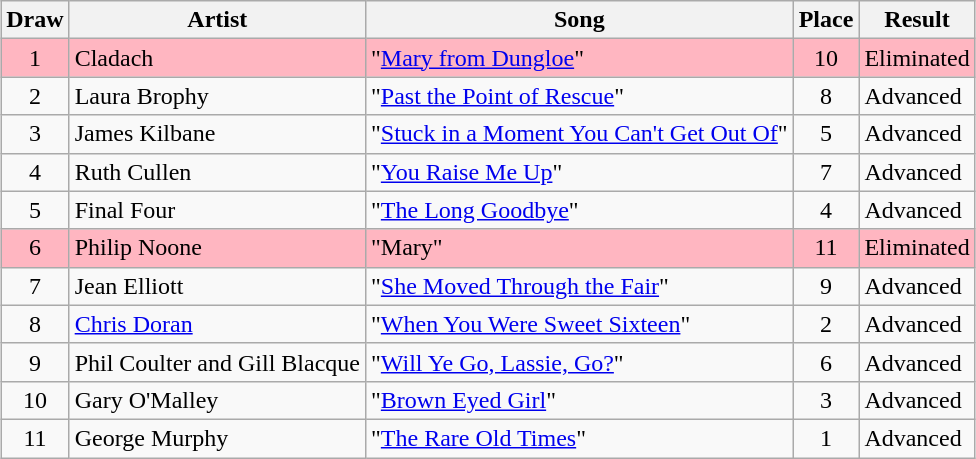<table class="sortable wikitable" style="margin: 1em auto 1em auto; text-align:center">
<tr>
<th>Draw</th>
<th>Artist</th>
<th>Song </th>
<th>Place</th>
<th>Result</th>
</tr>
<tr style="background:lightpink;">
<td>1</td>
<td align="left">Cladach</td>
<td align="left">"<a href='#'>Mary from Dungloe</a>"</td>
<td>10</td>
<td align="left">Eliminated</td>
</tr>
<tr>
<td>2</td>
<td align="left">Laura Brophy</td>
<td align="left">"<a href='#'>Past the Point of Rescue</a>" </td>
<td>8</td>
<td align="left">Advanced</td>
</tr>
<tr>
<td>3</td>
<td align="left">James Kilbane</td>
<td align="left">"<a href='#'>Stuck in a Moment You Can't Get Out Of</a>" </td>
<td>5</td>
<td align="left">Advanced</td>
</tr>
<tr>
<td>4</td>
<td align="left">Ruth Cullen</td>
<td align="left">"<a href='#'>You Raise Me Up</a>"</td>
<td>7</td>
<td align="left">Advanced</td>
</tr>
<tr>
<td>5</td>
<td align="left">Final Four</td>
<td align="left">"<a href='#'>The Long Goodbye</a>"</td>
<td>4</td>
<td align="left">Advanced</td>
</tr>
<tr style="background:lightpink;">
<td>6</td>
<td align="left">Philip Noone</td>
<td align="left">"Mary"</td>
<td>11</td>
<td align="left">Eliminated</td>
</tr>
<tr>
<td>7</td>
<td align="left">Jean Elliott</td>
<td align="left">"<a href='#'>She Moved Through the Fair</a>"</td>
<td>9</td>
<td align="left">Advanced</td>
</tr>
<tr>
<td>8</td>
<td align="left"><a href='#'>Chris Doran</a></td>
<td align="left">"<a href='#'>When You Were Sweet Sixteen</a>" </td>
<td>2</td>
<td align="left">Advanced</td>
</tr>
<tr>
<td>9</td>
<td align="left">Phil Coulter and Gill Blacque</td>
<td align="left">"<a href='#'>Will Ye Go, Lassie, Go?</a>"</td>
<td>6</td>
<td align="left">Advanced</td>
</tr>
<tr>
<td>10</td>
<td align="left">Gary O'Malley</td>
<td align="left">"<a href='#'>Brown Eyed Girl</a>" </td>
<td>3</td>
<td align="left">Advanced</td>
</tr>
<tr>
<td>11</td>
<td align="left">George Murphy</td>
<td align="left">"<a href='#'>The Rare Old Times</a>" </td>
<td>1</td>
<td align="left">Advanced</td>
</tr>
</table>
